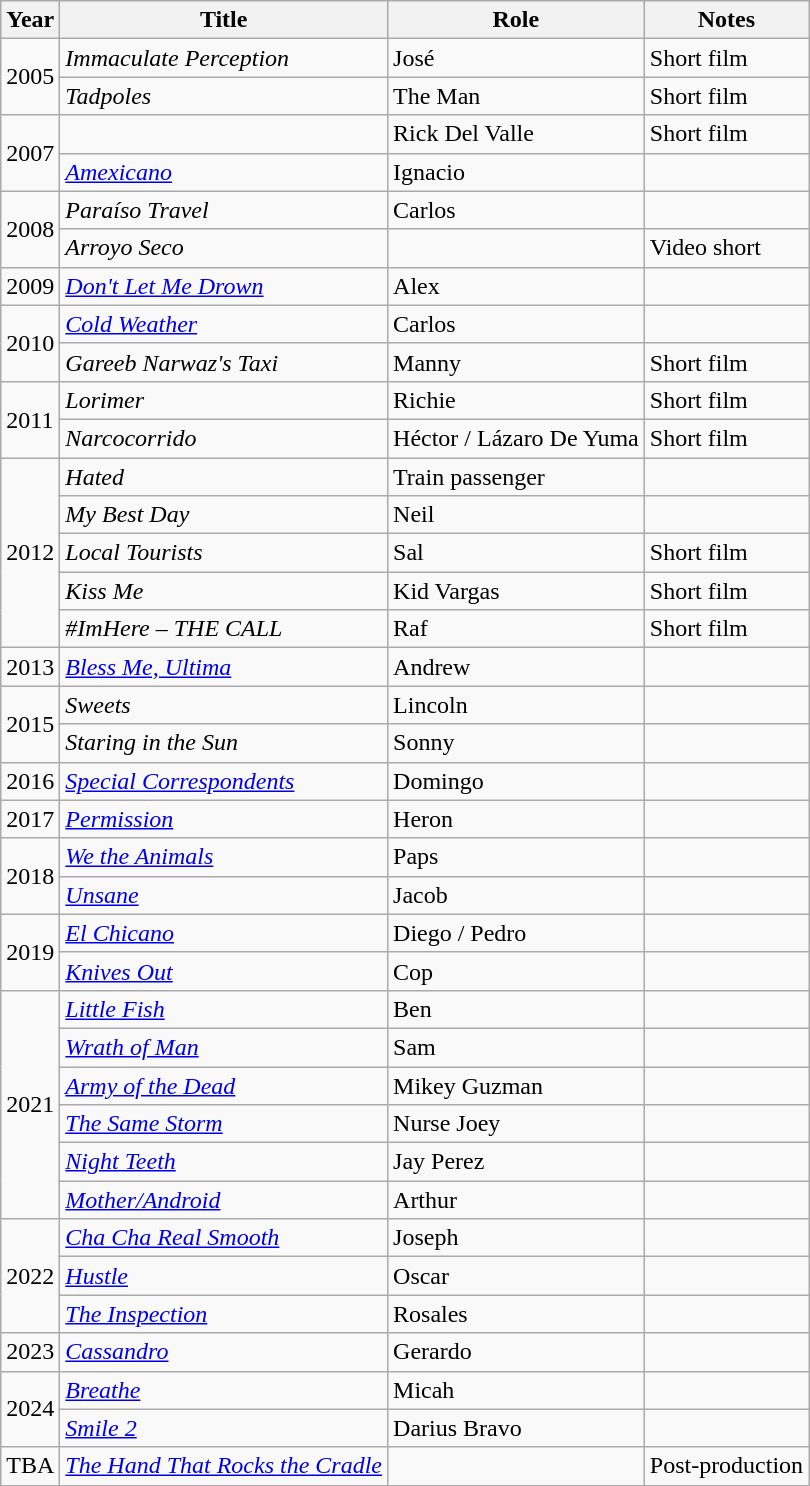<table class="wikitable sortable">
<tr>
<th>Year</th>
<th>Title</th>
<th>Role</th>
<th class="unsortable">Notes</th>
</tr>
<tr>
<td rowspan="2">2005</td>
<td><em>Immaculate Perception</em></td>
<td>José</td>
<td>Short film</td>
</tr>
<tr>
<td><em>Tadpoles</em></td>
<td>The Man</td>
<td>Short film</td>
</tr>
<tr>
<td rowspan="2">2007</td>
<td><em></em></td>
<td>Rick Del Valle</td>
<td>Short film</td>
</tr>
<tr>
<td><em><a href='#'>Amexicano</a></em></td>
<td>Ignacio</td>
<td></td>
</tr>
<tr>
<td rowspan="2">2008</td>
<td><em>Paraíso Travel</em></td>
<td>Carlos</td>
<td></td>
</tr>
<tr>
<td><em>Arroyo Seco</em></td>
<td></td>
<td>Video short</td>
</tr>
<tr>
<td>2009</td>
<td><em><a href='#'>Don't Let Me Drown</a></em></td>
<td>Alex</td>
<td></td>
</tr>
<tr>
<td rowspan="2">2010</td>
<td><em><a href='#'>Cold Weather</a></em></td>
<td>Carlos</td>
<td></td>
</tr>
<tr>
<td><em>Gareeb Narwaz's Taxi</em></td>
<td>Manny</td>
<td>Short film</td>
</tr>
<tr>
<td rowspan="2">2011</td>
<td><em>Lorimer</em></td>
<td>Richie</td>
<td>Short film</td>
</tr>
<tr>
<td><em>Narcocorrido</em></td>
<td>Héctor / Lázaro De Yuma</td>
<td>Short film</td>
</tr>
<tr>
<td rowspan="5">2012</td>
<td><em>Hated</em></td>
<td>Train passenger</td>
<td></td>
</tr>
<tr>
<td><em>My Best Day</em></td>
<td>Neil</td>
<td></td>
</tr>
<tr>
<td><em>Local Tourists</em></td>
<td>Sal</td>
<td>Short film</td>
</tr>
<tr>
<td><em>Kiss Me</em></td>
<td>Kid Vargas</td>
<td>Short film</td>
</tr>
<tr>
<td><em>#ImHere – THE CALL</em></td>
<td>Raf</td>
<td>Short film</td>
</tr>
<tr>
<td>2013</td>
<td><em><a href='#'>Bless Me, Ultima</a></em></td>
<td>Andrew</td>
<td></td>
</tr>
<tr>
<td rowspan="2">2015</td>
<td><em>Sweets</em></td>
<td>Lincoln</td>
<td></td>
</tr>
<tr>
<td><em>Staring in the Sun</em></td>
<td>Sonny</td>
<td></td>
</tr>
<tr>
<td>2016</td>
<td><em><a href='#'>Special Correspondents</a></em></td>
<td>Domingo</td>
<td></td>
</tr>
<tr>
<td>2017</td>
<td><em><a href='#'>Permission</a></em></td>
<td>Heron</td>
<td></td>
</tr>
<tr>
<td rowspan="2">2018</td>
<td><em><a href='#'>We the Animals</a></em></td>
<td>Paps</td>
<td></td>
</tr>
<tr>
<td><em><a href='#'>Unsane</a></em></td>
<td>Jacob</td>
<td></td>
</tr>
<tr>
<td rowspan="2">2019</td>
<td><em><a href='#'>El Chicano</a></em></td>
<td>Diego / Pedro</td>
<td></td>
</tr>
<tr>
<td><em><a href='#'>Knives Out</a></em></td>
<td>Cop</td>
<td></td>
</tr>
<tr>
<td rowspan="6">2021</td>
<td><em><a href='#'>Little Fish</a></em></td>
<td>Ben</td>
<td></td>
</tr>
<tr>
<td><em><a href='#'>Wrath of Man</a></em></td>
<td>Sam</td>
<td></td>
</tr>
<tr>
<td><em><a href='#'>Army of the Dead</a></em></td>
<td>Mikey Guzman</td>
<td></td>
</tr>
<tr>
<td><em><a href='#'>The Same Storm</a></em></td>
<td>Nurse Joey</td>
<td></td>
</tr>
<tr>
<td><em><a href='#'>Night Teeth</a></em></td>
<td>Jay Perez</td>
<td></td>
</tr>
<tr>
<td><em><a href='#'>Mother/Android</a></em></td>
<td>Arthur</td>
<td></td>
</tr>
<tr>
<td rowspan="3">2022</td>
<td><em><a href='#'>Cha Cha Real Smooth</a></em></td>
<td>Joseph</td>
<td></td>
</tr>
<tr>
<td><em><a href='#'>Hustle</a></em></td>
<td>Oscar</td>
<td></td>
</tr>
<tr>
<td><em><a href='#'>The Inspection</a></em></td>
<td>Rosales</td>
<td></td>
</tr>
<tr>
<td>2023</td>
<td><em><a href='#'>Cassandro</a></em></td>
<td>Gerardo</td>
<td></td>
</tr>
<tr>
<td rowspan="2">2024</td>
<td><em><a href='#'>Breathe</a></em></td>
<td>Micah</td>
<td></td>
</tr>
<tr>
<td><em><a href='#'>Smile 2</a></em></td>
<td>Darius Bravo</td>
<td></td>
</tr>
<tr>
<td>TBA</td>
<td><em><a href='#'>The Hand That Rocks the Cradle</a></em></td>
<td></td>
<td>Post-production</td>
</tr>
</table>
